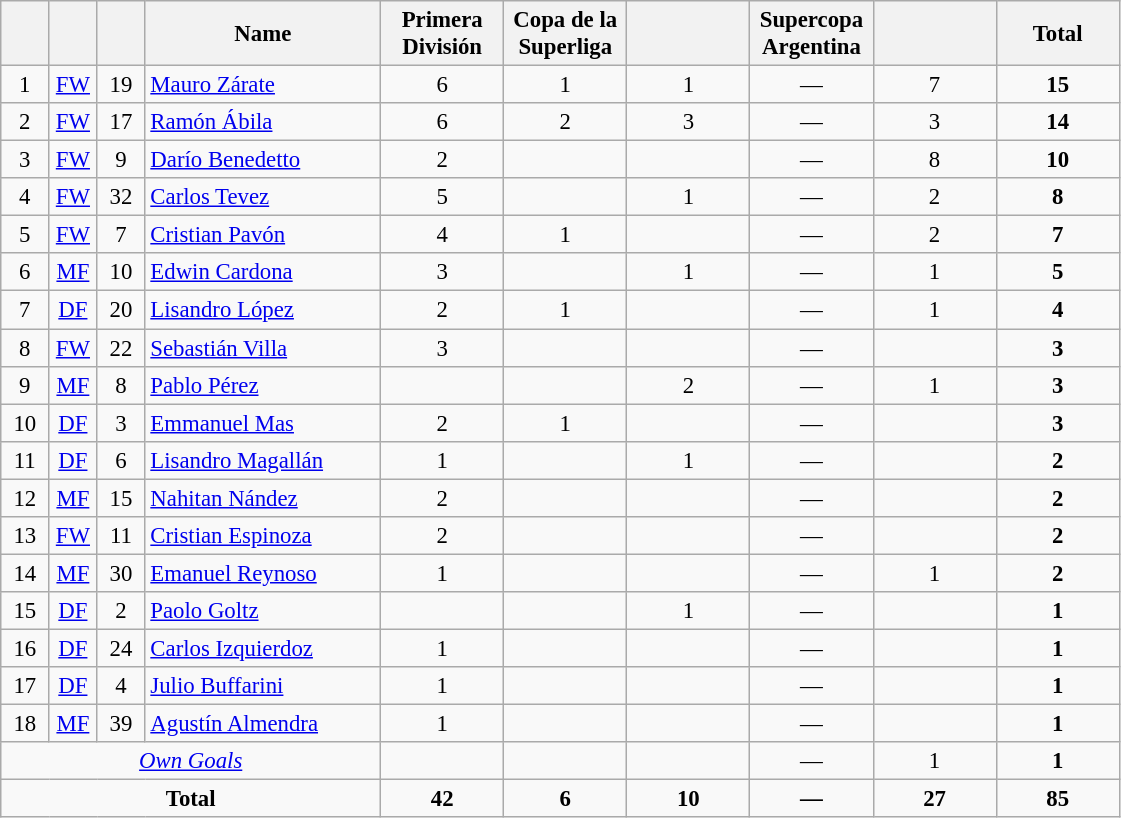<table class="wikitable sortable" style="font-size: 95%; text-align: center;">
<tr>
<th width=25></th>
<th width=25></th>
<th width=25></th>
<th width=150>Name</th>
<th width= 75>Primera División</th>
<th width= 75>Copa de la Superliga</th>
<th width= 75></th>
<th width= 75>Supercopa Argentina</th>
<th width= 75></th>
<th width= 75>Total</th>
</tr>
<tr>
<td>1</td>
<td><a href='#'>FW</a></td>
<td>19</td>
<td align=left> <a href='#'>Mauro Zárate</a></td>
<td>6</td>
<td>1</td>
<td>1</td>
<td>—</td>
<td>7</td>
<td><strong>15</strong></td>
</tr>
<tr>
<td>2</td>
<td><a href='#'>FW</a></td>
<td>17</td>
<td align=left> <a href='#'>Ramón Ábila</a></td>
<td>6</td>
<td>2</td>
<td>3</td>
<td>—</td>
<td>3</td>
<td><strong>14</strong></td>
</tr>
<tr>
<td>3</td>
<td><a href='#'>FW</a></td>
<td>9</td>
<td align=left> <a href='#'>Darío Benedetto</a></td>
<td>2</td>
<td></td>
<td></td>
<td>—</td>
<td>8</td>
<td><strong>10</strong></td>
</tr>
<tr>
<td>4</td>
<td><a href='#'>FW</a></td>
<td>32</td>
<td align=left> <a href='#'>Carlos Tevez</a></td>
<td>5</td>
<td></td>
<td>1</td>
<td>—</td>
<td>2</td>
<td><strong>8</strong></td>
</tr>
<tr>
<td>5</td>
<td><a href='#'>FW</a></td>
<td>7</td>
<td align=left> <a href='#'>Cristian Pavón</a></td>
<td>4</td>
<td>1</td>
<td></td>
<td>—</td>
<td>2</td>
<td><strong>7</strong></td>
</tr>
<tr>
<td>6</td>
<td><a href='#'>MF</a></td>
<td>10</td>
<td align=left> <a href='#'>Edwin Cardona</a></td>
<td>3</td>
<td></td>
<td>1</td>
<td>—</td>
<td>1</td>
<td><strong>5</strong></td>
</tr>
<tr>
<td>7</td>
<td><a href='#'>DF</a></td>
<td>20</td>
<td align=left> <a href='#'>Lisandro López</a></td>
<td>2</td>
<td>1</td>
<td></td>
<td>—</td>
<td>1</td>
<td><strong>4</strong></td>
</tr>
<tr>
<td>8</td>
<td><a href='#'>FW</a></td>
<td>22</td>
<td align=left> <a href='#'>Sebastián Villa</a></td>
<td>3</td>
<td></td>
<td></td>
<td>—</td>
<td></td>
<td><strong>3</strong></td>
</tr>
<tr>
<td>9</td>
<td><a href='#'>MF</a></td>
<td>8</td>
<td align=left> <a href='#'>Pablo Pérez</a></td>
<td></td>
<td></td>
<td>2</td>
<td>—</td>
<td>1</td>
<td><strong>3</strong></td>
</tr>
<tr>
<td>10</td>
<td><a href='#'>DF</a></td>
<td>3</td>
<td align=left> <a href='#'>Emmanuel Mas</a></td>
<td>2</td>
<td>1</td>
<td></td>
<td>—</td>
<td></td>
<td><strong>3</strong></td>
</tr>
<tr>
<td>11</td>
<td><a href='#'>DF</a></td>
<td>6</td>
<td align=left> <a href='#'>Lisandro Magallán</a></td>
<td>1</td>
<td></td>
<td>1</td>
<td>—</td>
<td></td>
<td><strong>2</strong></td>
</tr>
<tr>
<td>12</td>
<td><a href='#'>MF</a></td>
<td>15</td>
<td align=left> <a href='#'>Nahitan Nández</a></td>
<td>2</td>
<td></td>
<td></td>
<td>—</td>
<td></td>
<td><strong>2</strong></td>
</tr>
<tr>
<td>13</td>
<td><a href='#'>FW</a></td>
<td>11</td>
<td align=left> <a href='#'>Cristian Espinoza</a></td>
<td>2</td>
<td></td>
<td></td>
<td>—</td>
<td></td>
<td><strong>2</strong></td>
</tr>
<tr>
<td>14</td>
<td><a href='#'>MF</a></td>
<td>30</td>
<td align=left> <a href='#'>Emanuel Reynoso</a></td>
<td>1</td>
<td></td>
<td></td>
<td>—</td>
<td>1</td>
<td><strong>2</strong></td>
</tr>
<tr>
<td>15</td>
<td><a href='#'>DF</a></td>
<td>2</td>
<td align=left> <a href='#'>Paolo Goltz</a></td>
<td></td>
<td></td>
<td>1</td>
<td>—</td>
<td></td>
<td><strong>1</strong></td>
</tr>
<tr>
<td>16</td>
<td><a href='#'>DF</a></td>
<td>24</td>
<td align=left> <a href='#'>Carlos Izquierdoz</a></td>
<td>1</td>
<td></td>
<td></td>
<td>—</td>
<td></td>
<td><strong>1</strong></td>
</tr>
<tr>
<td>17</td>
<td><a href='#'>DF</a></td>
<td>4</td>
<td align=left> <a href='#'>Julio Buffarini</a></td>
<td>1</td>
<td></td>
<td></td>
<td>—</td>
<td></td>
<td><strong>1</strong></td>
</tr>
<tr>
<td>18</td>
<td><a href='#'>MF</a></td>
<td>39</td>
<td align=left> <a href='#'>Agustín Almendra</a></td>
<td>1</td>
<td></td>
<td></td>
<td>—</td>
<td></td>
<td><strong>1</strong></td>
</tr>
<tr>
<td colspan=4><em><a href='#'>Own Goals</a></em></td>
<td></td>
<td></td>
<td></td>
<td>—</td>
<td>1</td>
<td><strong>1</strong></td>
</tr>
<tr align=center>
<td colspan=4><strong>Total</strong></td>
<td><strong>42</strong></td>
<td><strong>6</strong></td>
<td><strong>10</strong></td>
<td><strong>—</strong></td>
<td><strong>27</strong></td>
<td><strong>85</strong></td>
</tr>
</table>
